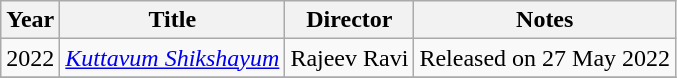<table class="wikitable sortable">
<tr>
<th>Year</th>
<th>Title</th>
<th>Director</th>
<th>Notes</th>
</tr>
<tr>
<td>2022</td>
<td><em><a href='#'>Kuttavum Shikshayum</a></em></td>
<td>Rajeev Ravi</td>
<td>Released on 27 May 2022</td>
</tr>
<tr>
</tr>
</table>
